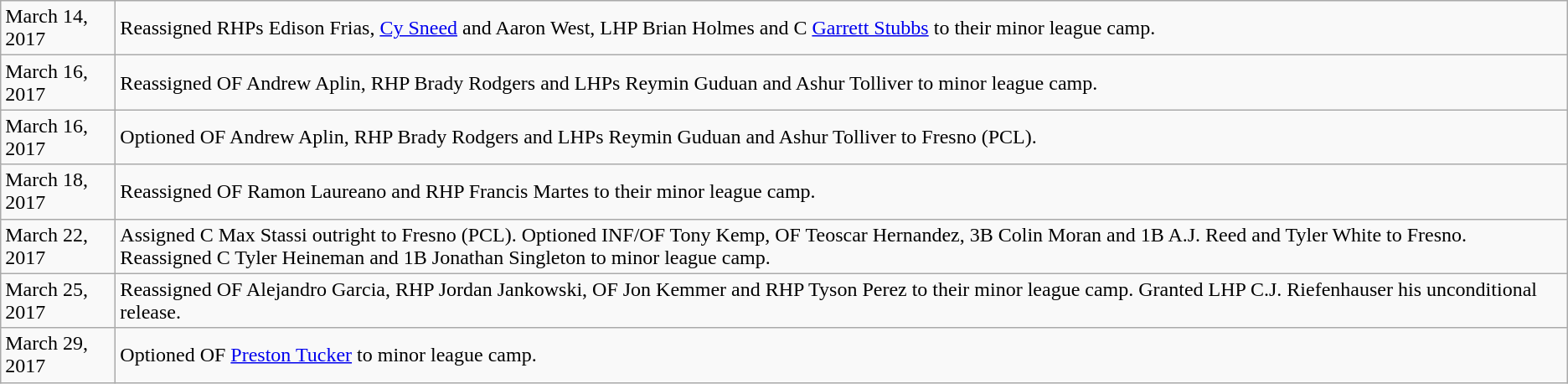<table class="wikitable">
<tr>
<td>March 14, 2017</td>
<td>Reassigned RHPs Edison Frias, <a href='#'>Cy Sneed</a> and Aaron West, LHP Brian Holmes and C <a href='#'>Garrett Stubbs</a> to their minor league camp.</td>
</tr>
<tr>
<td>March 16, 2017</td>
<td>Reassigned OF Andrew Aplin, RHP Brady Rodgers and LHPs Reymin Guduan and Ashur Tolliver to minor league camp.</td>
</tr>
<tr>
<td>March 16, 2017</td>
<td>Optioned OF Andrew Aplin, RHP Brady Rodgers and LHPs Reymin Guduan and Ashur Tolliver to Fresno (PCL).</td>
</tr>
<tr>
<td>March 18, 2017</td>
<td>Reassigned OF Ramon Laureano and RHP Francis Martes to their minor league camp.</td>
</tr>
<tr>
<td>March 22, 2017</td>
<td>Assigned C Max Stassi outright to Fresno (PCL). Optioned INF/OF Tony Kemp, OF Teoscar Hernandez, 3B Colin Moran and 1B A.J. Reed and Tyler White to Fresno. Reassigned C Tyler Heineman and 1B Jonathan Singleton to minor league camp.</td>
</tr>
<tr>
<td>March 25, 2017</td>
<td>Reassigned OF Alejandro Garcia, RHP Jordan Jankowski, OF Jon Kemmer and RHP Tyson Perez to their minor league camp. Granted LHP C.J. Riefenhauser his unconditional release.</td>
</tr>
<tr>
<td>March 29, 2017</td>
<td>Optioned OF <a href='#'>Preston Tucker</a> to minor league camp.</td>
</tr>
</table>
